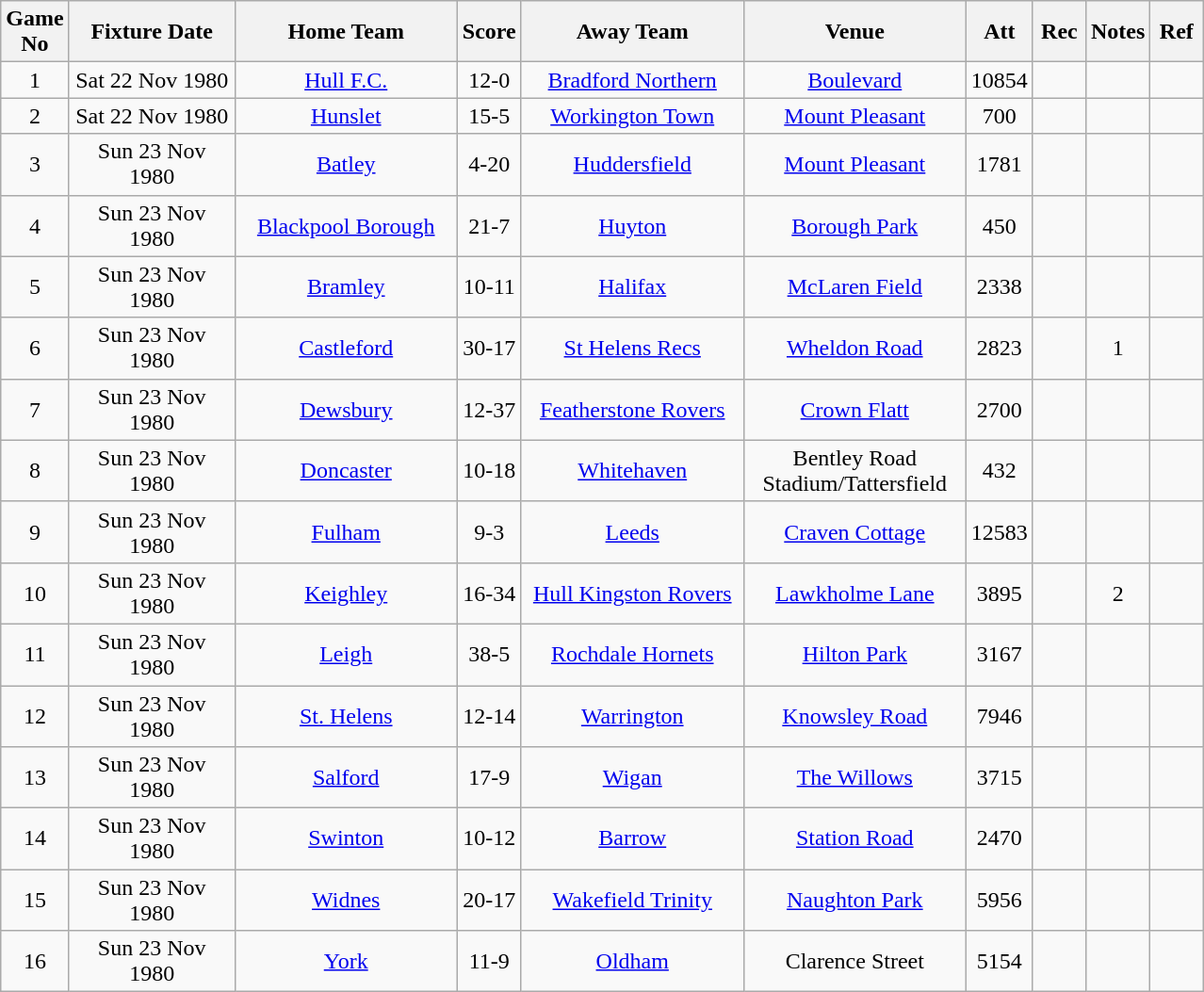<table class="wikitable" style="text-align:center;">
<tr>
<th width=10 abbr="No">Game No</th>
<th width=110 abbr="Date">Fixture Date</th>
<th width=150 abbr="Home Team">Home Team</th>
<th width=20 abbr="Score">Score</th>
<th width=150 abbr="Away Team">Away Team</th>
<th width=150 abbr="Venue">Venue</th>
<th width=30 abbr="Att">Att</th>
<th width=30 abbr="Rec">Rec</th>
<th width=20 abbr="Notes">Notes</th>
<th width=30 abbr="Ref">Ref</th>
</tr>
<tr>
<td>1</td>
<td>Sat 22 Nov 1980</td>
<td><a href='#'>Hull F.C.</a></td>
<td>12-0</td>
<td><a href='#'>Bradford Northern</a></td>
<td><a href='#'>Boulevard</a></td>
<td>10854</td>
<td></td>
<td></td>
<td></td>
</tr>
<tr>
<td>2</td>
<td>Sat 22 Nov 1980</td>
<td><a href='#'>Hunslet</a></td>
<td>15-5</td>
<td><a href='#'>Workington Town</a></td>
<td><a href='#'>Mount Pleasant</a></td>
<td>700</td>
<td></td>
<td></td>
<td></td>
</tr>
<tr>
<td>3</td>
<td>Sun 23 Nov 1980</td>
<td><a href='#'>Batley</a></td>
<td>4-20</td>
<td><a href='#'>Huddersfield</a></td>
<td><a href='#'>Mount Pleasant</a></td>
<td>1781</td>
<td></td>
<td></td>
<td></td>
</tr>
<tr>
<td>4</td>
<td>Sun 23 Nov 1980</td>
<td><a href='#'>Blackpool Borough</a></td>
<td>21-7</td>
<td><a href='#'>Huyton</a></td>
<td><a href='#'>Borough Park</a></td>
<td>450</td>
<td></td>
<td></td>
<td></td>
</tr>
<tr>
<td>5</td>
<td>Sun 23 Nov 1980</td>
<td><a href='#'>Bramley</a></td>
<td>10-11</td>
<td><a href='#'>Halifax</a></td>
<td><a href='#'>McLaren Field</a></td>
<td>2338</td>
<td></td>
<td></td>
<td></td>
</tr>
<tr>
<td>6</td>
<td>Sun 23 Nov 1980</td>
<td><a href='#'>Castleford</a></td>
<td>30-17</td>
<td><a href='#'>St Helens Recs</a></td>
<td><a href='#'>Wheldon Road</a></td>
<td>2823</td>
<td></td>
<td>1</td>
<td></td>
</tr>
<tr>
<td>7</td>
<td>Sun 23 Nov 1980</td>
<td><a href='#'>Dewsbury</a></td>
<td>12-37</td>
<td><a href='#'>Featherstone Rovers</a></td>
<td><a href='#'>Crown Flatt</a></td>
<td>2700</td>
<td></td>
<td></td>
<td></td>
</tr>
<tr>
<td>8</td>
<td>Sun 23 Nov 1980</td>
<td><a href='#'>Doncaster</a></td>
<td>10-18</td>
<td><a href='#'>Whitehaven</a></td>
<td>Bentley Road Stadium/Tattersfield</td>
<td>432</td>
<td></td>
<td></td>
<td></td>
</tr>
<tr>
<td>9</td>
<td>Sun 23 Nov 1980</td>
<td><a href='#'>Fulham</a></td>
<td>9-3</td>
<td><a href='#'>Leeds</a></td>
<td><a href='#'>Craven Cottage</a></td>
<td>12583</td>
<td></td>
<td></td>
<td></td>
</tr>
<tr>
<td>10</td>
<td>Sun 23 Nov 1980</td>
<td><a href='#'>Keighley</a></td>
<td>16-34</td>
<td><a href='#'>Hull Kingston Rovers</a></td>
<td><a href='#'>Lawkholme Lane</a></td>
<td>3895</td>
<td></td>
<td>2</td>
<td></td>
</tr>
<tr>
<td>11</td>
<td>Sun 23 Nov 1980</td>
<td><a href='#'>Leigh</a></td>
<td>38-5</td>
<td><a href='#'>Rochdale Hornets</a></td>
<td><a href='#'>Hilton Park</a></td>
<td>3167</td>
<td></td>
<td></td>
<td></td>
</tr>
<tr>
<td>12</td>
<td>Sun 23 Nov 1980</td>
<td><a href='#'>St. Helens</a></td>
<td>12-14</td>
<td><a href='#'>Warrington</a></td>
<td><a href='#'>Knowsley Road</a></td>
<td>7946</td>
<td></td>
<td></td>
<td></td>
</tr>
<tr>
<td>13</td>
<td>Sun 23 Nov 1980</td>
<td><a href='#'>Salford</a></td>
<td>17-9</td>
<td><a href='#'>Wigan</a></td>
<td><a href='#'>The Willows</a></td>
<td>3715</td>
<td></td>
<td></td>
<td></td>
</tr>
<tr>
<td>14</td>
<td>Sun 23 Nov 1980</td>
<td><a href='#'>Swinton</a></td>
<td>10-12</td>
<td><a href='#'>Barrow</a></td>
<td><a href='#'>Station Road</a></td>
<td>2470</td>
<td></td>
<td></td>
<td></td>
</tr>
<tr>
<td>15</td>
<td>Sun 23 Nov 1980</td>
<td><a href='#'>Widnes</a></td>
<td>20-17</td>
<td><a href='#'>Wakefield Trinity</a></td>
<td><a href='#'>Naughton Park</a></td>
<td>5956</td>
<td></td>
<td></td>
<td></td>
</tr>
<tr>
<td>16</td>
<td>Sun 23 Nov 1980</td>
<td><a href='#'>York</a></td>
<td>11-9</td>
<td><a href='#'>Oldham</a></td>
<td>Clarence Street</td>
<td>5154</td>
<td></td>
<td></td>
<td></td>
</tr>
</table>
